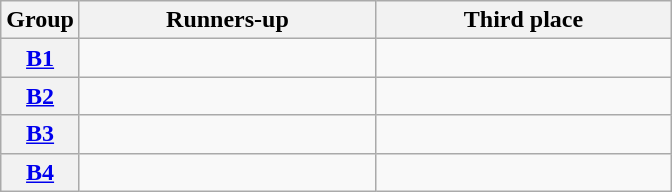<table class="wikitable">
<tr>
<th>Group</th>
<th style="width:190px">Runners-up</th>
<th style="width:190px">Third place</th>
</tr>
<tr>
<th><a href='#'>B1</a></th>
<td></td>
<td></td>
</tr>
<tr>
<th><a href='#'>B2</a></th>
<td></td>
<td></td>
</tr>
<tr>
<th><a href='#'>B3</a></th>
<td></td>
<td></td>
</tr>
<tr>
<th><a href='#'>B4</a></th>
<td></td>
<td></td>
</tr>
</table>
